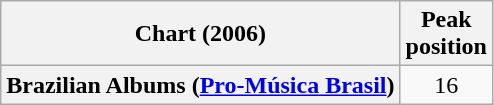<table class="wikitable plainrowheaders">
<tr>
<th scope="col">Chart (2006)</th>
<th scope="col">Peak<br> position</th>
</tr>
<tr>
<th scope="row">Brazilian Albums (<a href='#'>Pro-Música Brasil</a>)</th>
<td align="center">16</td>
</tr>
</table>
